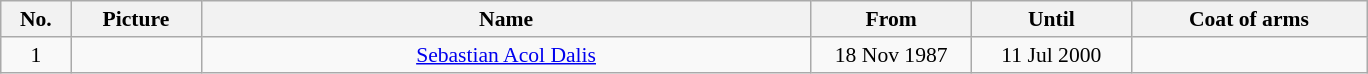<table class="wikitable" style="font-size:90%;">
<tr>
<th style="width:40px;">No.</th>
<th style="width:80px;">Picture</th>
<th style="width:400px;">Name</th>
<th style="width:100px;">From</th>
<th style="width:100px;">Until</th>
<th style="width:150px;">Coat of arms</th>
</tr>
<tr align=center>
<td>1</td>
<td></td>
<td><a href='#'>Sebastian Acol Dalis</a></td>
<td>18 Nov 1987</td>
<td>11 Jul 2000</td>
<td></td>
</tr>
</table>
